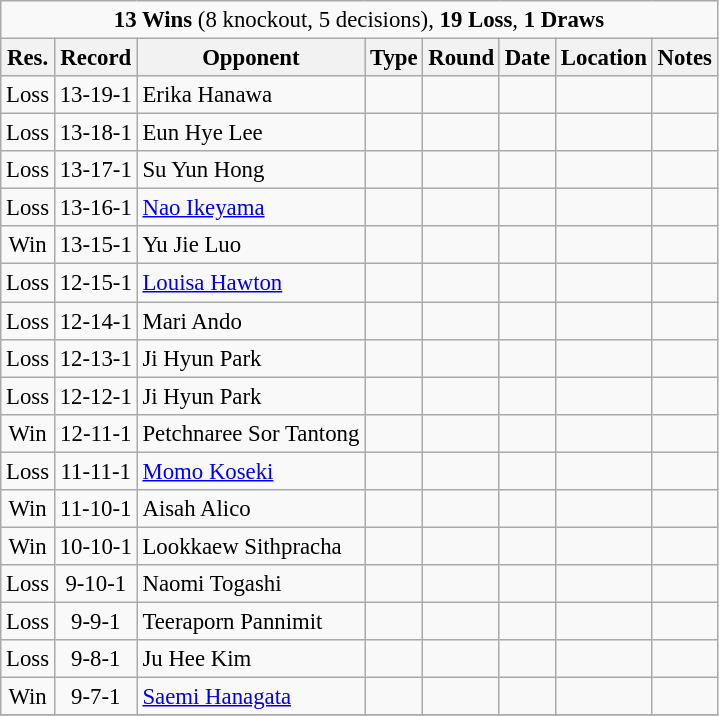<table class="wikitable" style="text-align:center; font-size:95%">
<tr>
<td colspan=8><strong>13 Wins</strong> (8 knockout, 5 decisions), <strong> 19 Loss</strong>, <strong>1 Draws</strong></td>
</tr>
<tr>
<th>Res.</th>
<th>Record</th>
<th>Opponent</th>
<th>Type</th>
<th>Round</th>
<th>Date</th>
<th>Location</th>
<th>Notes</th>
</tr>
<tr>
<td>Loss</td>
<td>13-19-1</td>
<td align=left> Erika Hanawa</td>
<td></td>
<td></td>
<td></td>
<td align=left></td>
<td align=left></td>
</tr>
<tr>
<td>Loss</td>
<td>13-18-1</td>
<td align=left> Eun Hye Lee</td>
<td></td>
<td></td>
<td></td>
<td align=left></td>
<td align=left></td>
</tr>
<tr>
<td>Loss</td>
<td>13-17-1</td>
<td align=left> Su Yun Hong</td>
<td></td>
<td></td>
<td></td>
<td align=left></td>
<td align=left></td>
</tr>
<tr>
<td>Loss</td>
<td>13-16-1</td>
<td align=left> <a href='#'>Nao Ikeyama</a></td>
<td></td>
<td></td>
<td></td>
<td align=left></td>
<td align=left></td>
</tr>
<tr>
<td>Win</td>
<td>13-15-1</td>
<td align=left> Yu Jie Luo</td>
<td></td>
<td></td>
<td></td>
<td align=left></td>
<td align=left></td>
</tr>
<tr>
<td>Loss</td>
<td>12-15-1</td>
<td align=left> <a href='#'>Louisa Hawton</a></td>
<td></td>
<td></td>
<td></td>
<td align=left></td>
<td align=left></td>
</tr>
<tr>
<td>Loss</td>
<td>12-14-1</td>
<td align=left> Mari Ando</td>
<td></td>
<td></td>
<td></td>
<td align=left></td>
<td align=left></td>
</tr>
<tr>
<td>Loss</td>
<td>12-13-1</td>
<td align=left> Ji Hyun Park</td>
<td></td>
<td></td>
<td></td>
<td align=left></td>
<td align=left></td>
</tr>
<tr>
<td>Loss</td>
<td>12-12-1</td>
<td align=left> Ji Hyun Park</td>
<td></td>
<td></td>
<td></td>
<td align=left></td>
<td align=left></td>
</tr>
<tr>
<td>Win</td>
<td>12-11-1</td>
<td align=left> Petchnaree Sor Tantong</td>
<td></td>
<td></td>
<td></td>
<td align=left></td>
<td align=left></td>
</tr>
<tr>
<td>Loss</td>
<td>11-11-1</td>
<td align=left> <a href='#'>Momo Koseki</a></td>
<td></td>
<td></td>
<td></td>
<td align=left></td>
<td align=left></td>
</tr>
<tr>
<td>Win</td>
<td>11-10-1</td>
<td align=left> Aisah Alico</td>
<td></td>
<td></td>
<td></td>
<td align=left></td>
<td align=left></td>
</tr>
<tr>
<td>Win</td>
<td>10-10-1</td>
<td align=left> Lookkaew Sithpracha</td>
<td></td>
<td></td>
<td></td>
<td align=left></td>
<td align=left></td>
</tr>
<tr>
<td>Loss</td>
<td>9-10-1</td>
<td align=left> Naomi Togashi</td>
<td></td>
<td></td>
<td></td>
<td align=left></td>
<td align=left></td>
</tr>
<tr>
<td>Loss</td>
<td>9-9-1</td>
<td align=left> Teeraporn Pannimit</td>
<td></td>
<td></td>
<td></td>
<td align=left></td>
<td align=left></td>
</tr>
<tr>
<td>Loss</td>
<td>9-8-1</td>
<td align=left> Ju Hee Kim</td>
<td></td>
<td></td>
<td></td>
<td align=left></td>
<td align=left></td>
</tr>
<tr>
<td>Win</td>
<td>9-7-1</td>
<td align=left> <a href='#'>Saemi Hanagata</a></td>
<td></td>
<td></td>
<td></td>
<td align=left></td>
<td align=left></td>
</tr>
<tr>
</tr>
</table>
